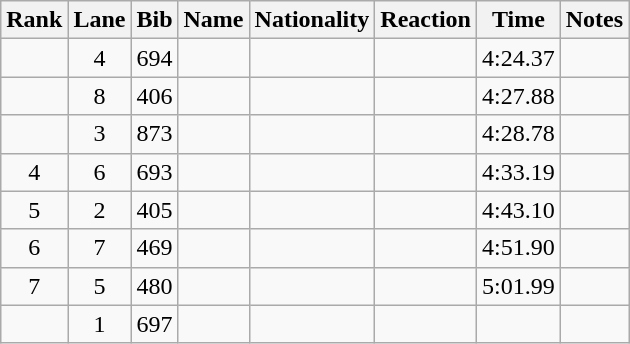<table class="wikitable sortable" style="text-align:center">
<tr>
<th>Rank</th>
<th>Lane</th>
<th>Bib</th>
<th>Name</th>
<th>Nationality</th>
<th>Reaction</th>
<th>Time</th>
<th>Notes</th>
</tr>
<tr>
<td></td>
<td>4</td>
<td>694</td>
<td align=left></td>
<td align=left></td>
<td></td>
<td>4:24.37</td>
<td></td>
</tr>
<tr>
<td></td>
<td>8</td>
<td>406</td>
<td align=left></td>
<td align=left></td>
<td></td>
<td>4:27.88</td>
<td></td>
</tr>
<tr>
<td></td>
<td>3</td>
<td>873</td>
<td align=left></td>
<td align=left></td>
<td></td>
<td>4:28.78</td>
<td></td>
</tr>
<tr>
<td>4</td>
<td>6</td>
<td>693</td>
<td align=left></td>
<td align=left></td>
<td></td>
<td>4:33.19</td>
<td></td>
</tr>
<tr>
<td>5</td>
<td>2</td>
<td>405</td>
<td align=left></td>
<td align=left></td>
<td></td>
<td>4:43.10</td>
<td></td>
</tr>
<tr>
<td>6</td>
<td>7</td>
<td>469</td>
<td align=left></td>
<td align=left></td>
<td></td>
<td>4:51.90</td>
<td></td>
</tr>
<tr>
<td>7</td>
<td>5</td>
<td>480</td>
<td align=left></td>
<td align=left></td>
<td></td>
<td>5:01.99</td>
<td></td>
</tr>
<tr>
<td></td>
<td>1</td>
<td>697</td>
<td align=left></td>
<td align=left></td>
<td></td>
<td></td>
<td><strong></strong></td>
</tr>
</table>
